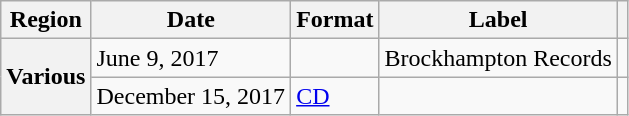<table class="wikitable plainrowheaders">
<tr>
<th scope="col">Region</th>
<th scope="col">Date</th>
<th scope="col">Format</th>
<th scope="col">Label</th>
<th scope="col"></th>
</tr>
<tr>
<th rowspan="2" scope="row">Various</th>
<td>June 9, 2017</td>
<td></td>
<td>Brockhampton Records</td>
<td align="center"></td>
</tr>
<tr>
<td>December 15, 2017</td>
<td><a href='#'>CD</a></td>
<td></td>
<td align="center"></td>
</tr>
</table>
